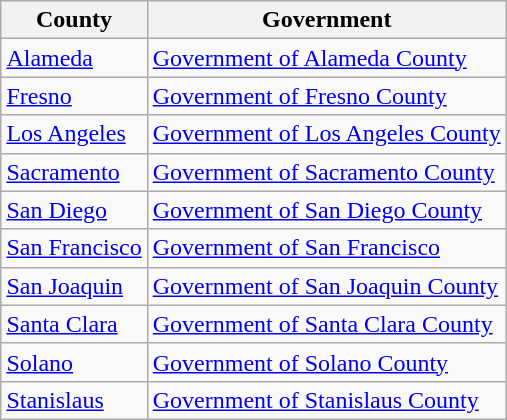<table style="float: right;" class="wikitable floatright">
<tr>
<th>County</th>
<th>Government</th>
</tr>
<tr>
<td><a href='#'>Alameda</a></td>
<td><a href='#'>Government of Alameda County</a></td>
</tr>
<tr>
<td><a href='#'>Fresno</a></td>
<td><a href='#'>Government of Fresno County</a></td>
</tr>
<tr>
<td><a href='#'>Los Angeles</a></td>
<td><a href='#'>Government of Los Angeles County</a></td>
</tr>
<tr>
<td><a href='#'>Sacramento</a></td>
<td><a href='#'>Government of Sacramento County</a></td>
</tr>
<tr>
<td><a href='#'>San Diego</a></td>
<td><a href='#'>Government of San Diego County</a></td>
</tr>
<tr>
<td><a href='#'>San Francisco</a></td>
<td><a href='#'>Government of San Francisco</a></td>
</tr>
<tr>
<td><a href='#'>San Joaquin</a></td>
<td><a href='#'>Government of San Joaquin County</a></td>
</tr>
<tr>
<td><a href='#'>Santa Clara</a></td>
<td><a href='#'>Government of Santa Clara County</a></td>
</tr>
<tr>
<td><a href='#'>Solano</a></td>
<td><a href='#'>Government of Solano County</a></td>
</tr>
<tr>
<td><a href='#'>Stanislaus</a></td>
<td><a href='#'>Government of Stanislaus County</a></td>
</tr>
</table>
